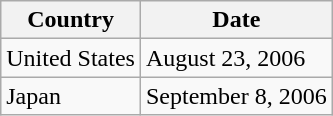<table class="wikitable">
<tr>
<th>Country</th>
<th>Date</th>
</tr>
<tr>
<td>United States</td>
<td>August 23, 2006</td>
</tr>
<tr>
<td>Japan</td>
<td>September 8, 2006</td>
</tr>
</table>
